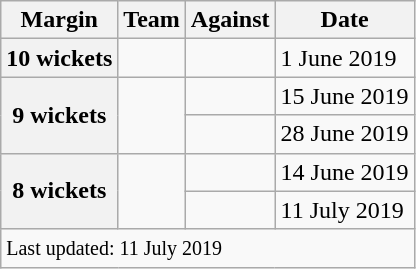<table class="wikitable sortable">
<tr>
<th data-sort-type=number>Margin</th>
<th>Team</th>
<th>Against</th>
<th data-sort-type=date>Date</th>
</tr>
<tr>
<th>10 wickets</th>
<td></td>
<td></td>
<td>1 June 2019</td>
</tr>
<tr>
<th rowspan=2>9 wickets</th>
<td rowspan=2></td>
<td></td>
<td>15 June 2019</td>
</tr>
<tr>
<td></td>
<td>28 June 2019</td>
</tr>
<tr>
<th rowspan=2>8 wickets</th>
<td rowspan=2></td>
<td></td>
<td>14 June 2019</td>
</tr>
<tr>
<td></td>
<td>11 July 2019</td>
</tr>
<tr class="sortbottom">
<td colspan="4"><small>Last updated: 11 July 2019</small></td>
</tr>
</table>
